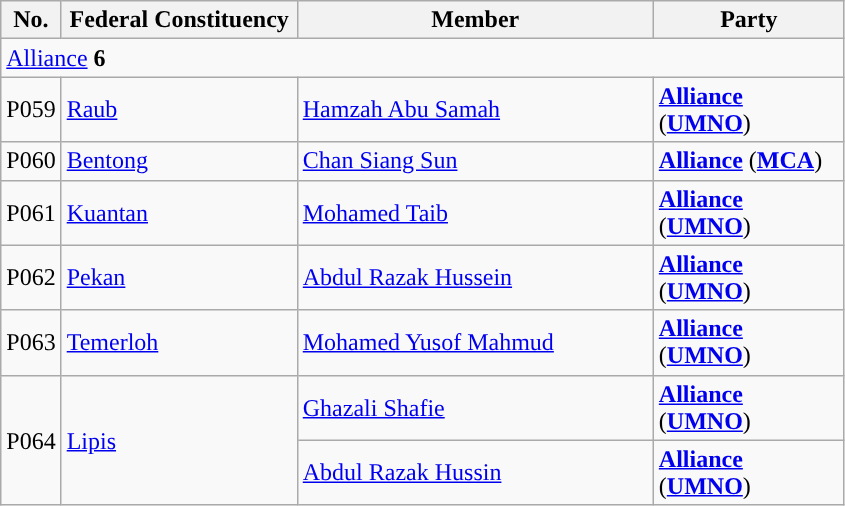<table class="wikitable sortable">
<tr>
<th style="width:30px;">No.</th>
<th style="width:150px;">Federal Constituency</th>
<th style="width:230px;">Member</th>
<th style="width:120px;">Party</th>
</tr>
<tr>
<td colspan="4"><a href='#'>Alliance</a> <strong>6</strong></td>
</tr>
<tr>
<td>P059</td>
<td><a href='#'>Raub</a></td>
<td><a href='#'>Hamzah Abu Samah</a></td>
<td><strong><a href='#'>Alliance</a></strong> (<strong><a href='#'>UMNO</a></strong>)</td>
</tr>
<tr>
<td>P060</td>
<td><a href='#'>Bentong</a></td>
<td><a href='#'>Chan Siang Sun</a></td>
<td><strong><a href='#'>Alliance</a></strong> (<strong><a href='#'>MCA</a></strong>)</td>
</tr>
<tr>
<td>P061</td>
<td><a href='#'>Kuantan</a></td>
<td><a href='#'>Mohamed Taib</a></td>
<td><strong><a href='#'>Alliance</a></strong> (<strong><a href='#'>UMNO</a></strong>)</td>
</tr>
<tr>
<td>P062</td>
<td><a href='#'>Pekan</a></td>
<td><a href='#'>Abdul Razak Hussein</a></td>
<td><strong><a href='#'>Alliance</a></strong> (<strong><a href='#'>UMNO</a></strong>)</td>
</tr>
<tr>
<td>P063</td>
<td><a href='#'>Temerloh</a></td>
<td><a href='#'>Mohamed Yusof Mahmud</a></td>
<td><strong><a href='#'>Alliance</a></strong> (<strong><a href='#'>UMNO</a></strong>)</td>
</tr>
<tr>
<td rowspan=2>P064</td>
<td rowspan=2><a href='#'>Lipis</a></td>
<td><a href='#'>Ghazali Shafie</a> </td>
<td><strong><a href='#'>Alliance</a></strong> (<strong><a href='#'>UMNO</a></strong>)</td>
</tr>
<tr>
<td><a href='#'>Abdul Razak Hussin</a> </td>
<td><strong><a href='#'>Alliance</a></strong> (<strong><a href='#'>UMNO</a></strong>)</td>
</tr>
</table>
